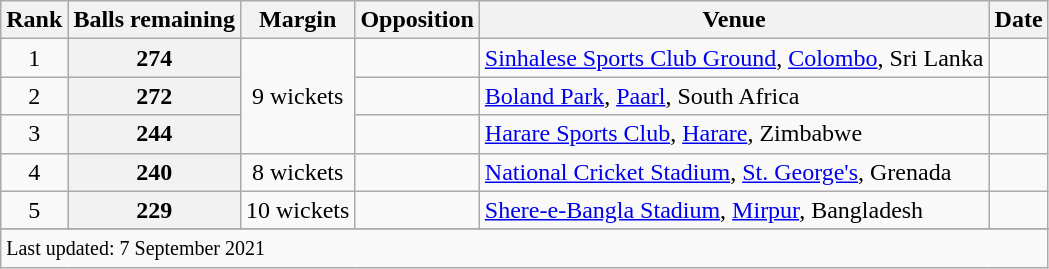<table class="wikitable plainrowheaders sortable">
<tr>
<th scope=col>Rank</th>
<th scope=col>Balls remaining</th>
<th scope=col>Margin</th>
<th scope=col>Opposition</th>
<th scope=col>Venue</th>
<th scope=col>Date</th>
</tr>
<tr>
<td align=center>1</td>
<th scope=row style=text-align:center;>274</th>
<td scope=row style=text-align:center; rowspan=3>9 wickets</td>
<td></td>
<td><a href='#'>Sinhalese Sports Club Ground</a>, <a href='#'>Colombo</a>, Sri Lanka</td>
<td></td>
</tr>
<tr>
<td align=center>2</td>
<th scope=row style=text-align:center;>272</th>
<td></td>
<td><a href='#'>Boland Park</a>, <a href='#'>Paarl</a>, South Africa</td>
<td> </td>
</tr>
<tr>
<td align=center>3</td>
<th scope=row style=text-align:center;>244</th>
<td></td>
<td><a href='#'>Harare Sports Club</a>, <a href='#'>Harare</a>, Zimbabwe</td>
<td></td>
</tr>
<tr>
<td align=center>4</td>
<th scope=row style=text-align:center;>240</th>
<td scope=row style=text-align:center;>8 wickets</td>
<td></td>
<td><a href='#'>National Cricket Stadium</a>, <a href='#'>St. George's</a>, Grenada</td>
<td> </td>
</tr>
<tr>
<td align=center>5</td>
<th scope=row style=text-align:center;>229</th>
<td scope=row style=text-align:center;>10 wickets</td>
<td></td>
<td><a href='#'>Shere-e-Bangla Stadium</a>, <a href='#'>Mirpur</a>, Bangladesh</td>
<td></td>
</tr>
<tr>
</tr>
<tr class=sortbottom>
<td colspan=6><small>Last updated: 7 September 2021</small></td>
</tr>
</table>
